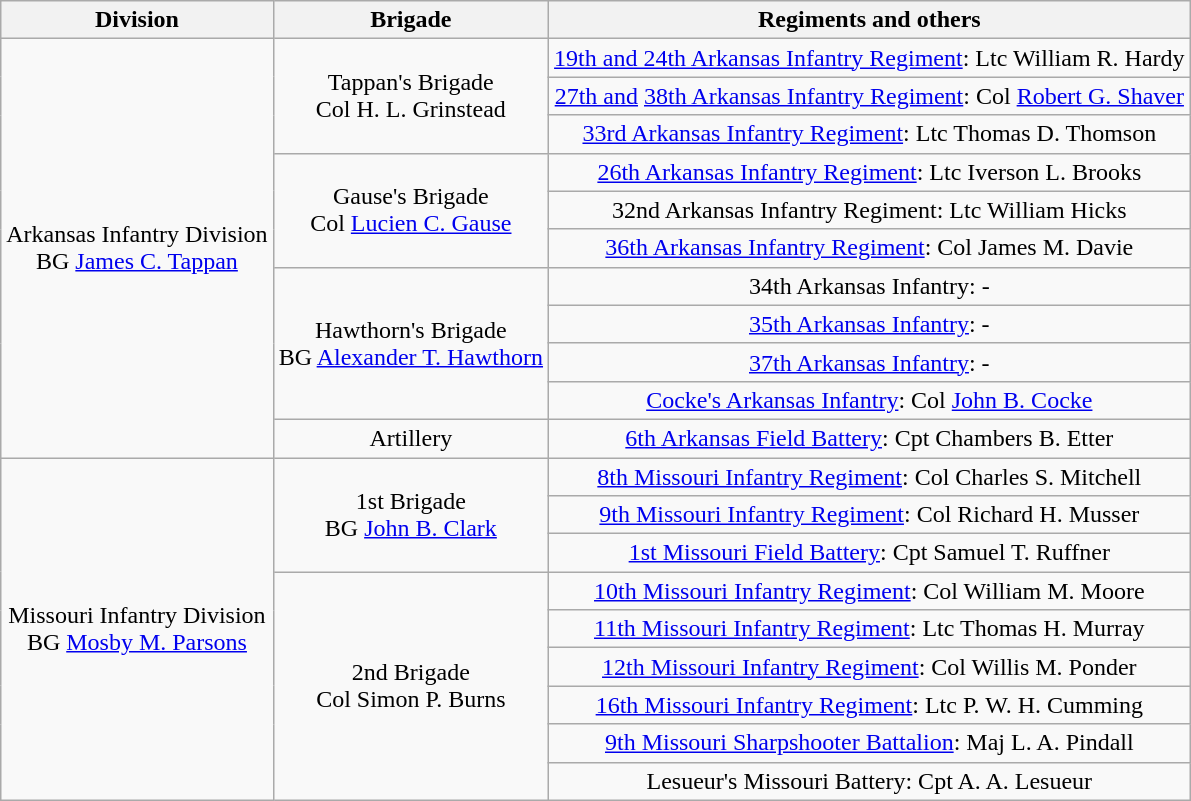<table class="wikitable" style="text-align:center; ">
<tr>
<th>Division</th>
<th>Brigade</th>
<th>Regiments and others</th>
</tr>
<tr>
<td rowspan=11>Arkansas Infantry Division<br>BG <a href='#'>James C. Tappan</a></td>
<td rowspan=3>Tappan's Brigade<br>Col H. L. Grinstead</td>
<td><a href='#'>19th and 24th Arkansas Infantry Regiment</a>: Ltc William R. Hardy</td>
</tr>
<tr>
<td><a href='#'>27th and</a> <a href='#'>38th Arkansas Infantry Regiment</a>: Col <a href='#'>Robert G. Shaver</a></td>
</tr>
<tr>
<td><a href='#'>33rd Arkansas Infantry Regiment</a>: Ltc Thomas D. Thomson</td>
</tr>
<tr>
<td rowspan=3>Gause's Brigade<br>Col <a href='#'>Lucien C. Gause</a></td>
<td><a href='#'>26th Arkansas Infantry Regiment</a>: Ltc Iverson L. Brooks</td>
</tr>
<tr>
<td>32nd Arkansas Infantry Regiment: Ltc William Hicks</td>
</tr>
<tr>
<td><a href='#'>36th Arkansas Infantry Regiment</a>: Col James M. Davie</td>
</tr>
<tr>
<td rowspan=4>Hawthorn's Brigade<br>BG <a href='#'>Alexander T. Hawthorn</a></td>
<td>34th Arkansas Infantry: -</td>
</tr>
<tr>
<td><a href='#'>35th Arkansas Infantry</a>: -</td>
</tr>
<tr>
<td><a href='#'>37th Arkansas Infantry</a>: -</td>
</tr>
<tr>
<td><a href='#'>Cocke's Arkansas Infantry</a>: Col <a href='#'>John B. Cocke</a></td>
</tr>
<tr>
<td rowspan=1>Artillery</td>
<td><a href='#'>6th Arkansas Field Battery</a>: Cpt Chambers B. Etter</td>
</tr>
<tr>
<td rowspan=9>Missouri Infantry Division<br>BG <a href='#'>Mosby M. Parsons</a></td>
<td rowspan=3>1st Brigade<br>BG <a href='#'>John B. Clark</a></td>
<td><a href='#'>8th Missouri Infantry Regiment</a>: Col Charles S. Mitchell</td>
</tr>
<tr>
<td><a href='#'>9th Missouri Infantry Regiment</a>: Col Richard H. Musser</td>
</tr>
<tr>
<td><a href='#'>1st Missouri Field Battery</a>: Cpt Samuel T. Ruffner</td>
</tr>
<tr>
<td rowspan=6>2nd Brigade<br>Col Simon P. Burns</td>
<td><a href='#'>10th Missouri Infantry Regiment</a>: Col William M. Moore</td>
</tr>
<tr>
<td><a href='#'>11th Missouri Infantry Regiment</a>: Ltc Thomas H. Murray</td>
</tr>
<tr>
<td><a href='#'>12th Missouri Infantry Regiment</a>: Col Willis M. Ponder</td>
</tr>
<tr>
<td><a href='#'>16th Missouri Infantry Regiment</a>: Ltc P. W. H. Cumming</td>
</tr>
<tr>
<td><a href='#'>9th Missouri Sharpshooter Battalion</a>: Maj L. A. Pindall</td>
</tr>
<tr>
<td>Lesueur's Missouri Battery: Cpt A. A. Lesueur</td>
</tr>
</table>
